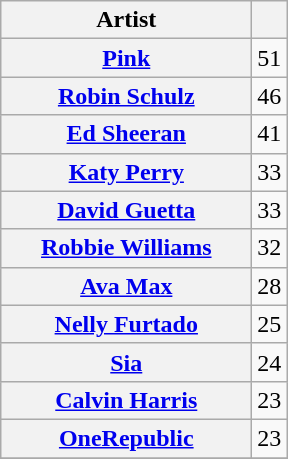<table class="wikitable plainrowheaders">
<tr>
<th style="width:10em;">Artist</th>
<th></th>
</tr>
<tr>
<th scope="row"><a href='#'>Pink</a></th>
<td style="text-align:center;">51</td>
</tr>
<tr>
<th scope="row"><a href='#'>Robin Schulz</a></th>
<td style="text-align:center;">46</td>
</tr>
<tr>
<th scope="row"><a href='#'>Ed Sheeran</a></th>
<td style="text-align:center;">41</td>
</tr>
<tr>
<th scope="row"><a href='#'>Katy Perry</a></th>
<td style="text-align:center;">33</td>
</tr>
<tr>
<th scope="row"><a href='#'>David Guetta</a></th>
<td style="text-align:center;">33</td>
</tr>
<tr>
<th scope="row"><a href='#'>Robbie Williams</a></th>
<td style="text-align:center;">32</td>
</tr>
<tr>
<th scope="row"><a href='#'>Ava Max</a></th>
<td style="text-align:center;">28</td>
</tr>
<tr>
<th scope="row"><a href='#'>Nelly Furtado</a></th>
<td style="text-align:center;">25</td>
</tr>
<tr>
<th scope="row"><a href='#'>Sia</a></th>
<td style="text-align:center;">24</td>
</tr>
<tr>
<th scope="row"><a href='#'>Calvin Harris</a></th>
<td style="text-align:center;">23</td>
</tr>
<tr>
<th scope="row"><a href='#'>OneRepublic</a></th>
<td style="text-align:center;">23</td>
</tr>
<tr>
</tr>
</table>
